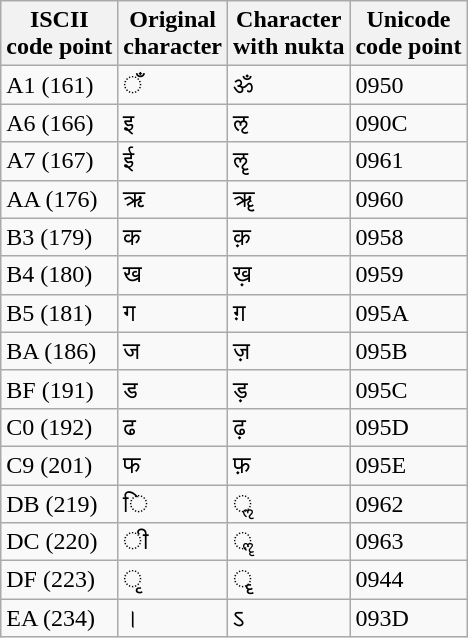<table class="wikitable collapsible">
<tr>
<th>ISCII<br>code point</th>
<th>Original<br>character</th>
<th>Character<br>with nukta</th>
<th>Unicode<br>code point</th>
</tr>
<tr>
<td>A1 (161)</td>
<td>ँ</td>
<td>ॐ</td>
<td>0950</td>
</tr>
<tr>
<td>A6 (166)</td>
<td>इ</td>
<td>ऌ</td>
<td>090C</td>
</tr>
<tr>
<td>A7 (167)</td>
<td>ई</td>
<td>ॡ</td>
<td>0961</td>
</tr>
<tr>
<td>AA (176)</td>
<td>ऋ</td>
<td>ॠ</td>
<td>0960</td>
</tr>
<tr>
<td>B3 (179)</td>
<td>क</td>
<td>क़</td>
<td>0958</td>
</tr>
<tr>
<td>B4 (180)</td>
<td>ख</td>
<td>ख़</td>
<td>0959</td>
</tr>
<tr>
<td>B5 (181)</td>
<td>ग</td>
<td>ग़</td>
<td>095A</td>
</tr>
<tr>
<td>BA (186)</td>
<td>ज</td>
<td>ज़</td>
<td>095B</td>
</tr>
<tr>
<td>BF (191)</td>
<td>ड</td>
<td>ड़</td>
<td>095C</td>
</tr>
<tr>
<td>C0 (192)</td>
<td>ढ</td>
<td>ढ़</td>
<td>095D</td>
</tr>
<tr>
<td>C9 (201)</td>
<td>फ</td>
<td>फ़</td>
<td>095E</td>
</tr>
<tr>
<td>DB (219)</td>
<td>ि</td>
<td>ॢ</td>
<td>0962</td>
</tr>
<tr>
<td>DC (220)</td>
<td>ी</td>
<td>ॣ</td>
<td>0963</td>
</tr>
<tr>
<td>DF (223)</td>
<td>ृ</td>
<td>ॄ</td>
<td>0944</td>
</tr>
<tr>
<td>EA (234)</td>
<td>।</td>
<td>ऽ</td>
<td>093D</td>
</tr>
</table>
